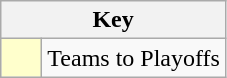<table class="wikitable" style="text-align: center;">
<tr>
<th colspan=2>Key</th>
</tr>
<tr>
<td style="background:#ffffcc; width:20px;"></td>
<td align=left>Teams to Playoffs</td>
</tr>
</table>
